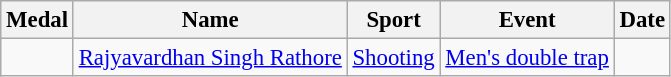<table class="wikitable sortable" style="font-size:95%">
<tr>
<th>Medal</th>
<th>Name</th>
<th>Sport</th>
<th>Event</th>
<th>Date</th>
</tr>
<tr>
<td></td>
<td><a href='#'>Rajyavardhan Singh Rathore</a></td>
<td><a href='#'>Shooting</a></td>
<td><a href='#'>Men's double trap</a></td>
<td></td>
</tr>
</table>
